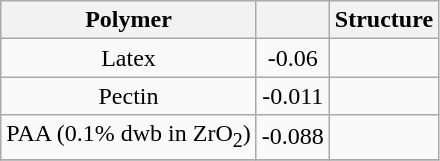<table class="wikitable" style="text-align:center">
<tr>
<th>Polymer</th>
<th></th>
<th>Structure</th>
</tr>
<tr>
<td>Latex</td>
<td>-0.06</td>
<td></td>
</tr>
<tr>
<td>Pectin</td>
<td>-0.011</td>
<td></td>
</tr>
<tr>
<td>PAA (0.1% dwb in ZrO<sub>2</sub>)</td>
<td>-0.088</td>
<td></td>
</tr>
<tr>
</tr>
</table>
